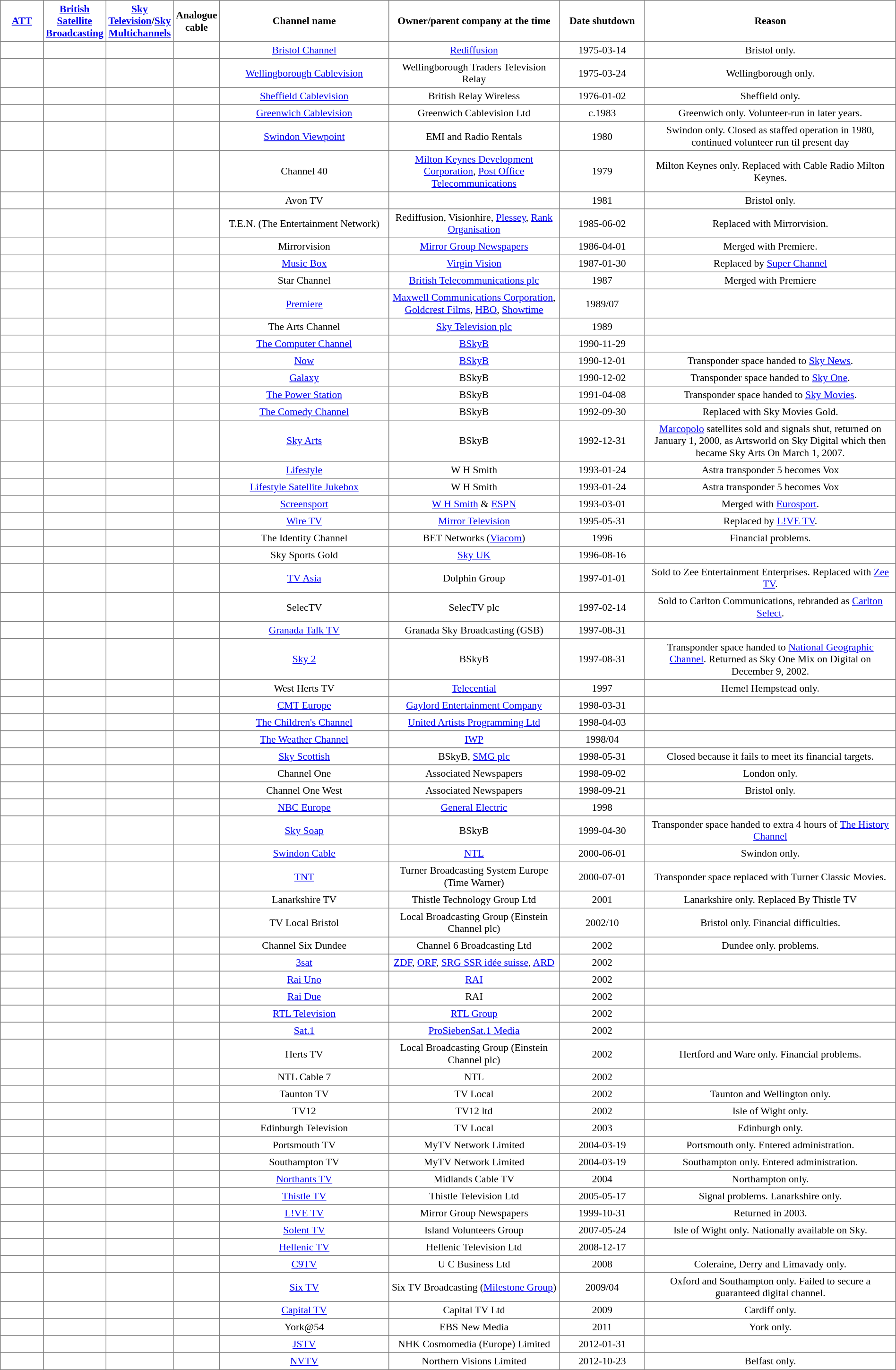<table class="toccolors sortable" border="1" cellpadding="3" style="border-collapse:collapse; font-size: 90%; text-align:center" width="100%">
<tr>
<th width="5%"><a href='#'>ATT</a></th>
<th width="5%"><a href='#'>British Satellite Broadcasting</a></th>
<th width="5%"><a href='#'>Sky Television</a>/<a href='#'>Sky Multichannels</a></th>
<th width="5%">Analogue cable</th>
<th width="20%">Channel name</th>
<th width="20%">Owner/parent company at the time</th>
<th width="10%">Date shutdown </th>
<th width="30%">Reason</th>
</tr>
<tr>
<td></td>
<td></td>
<td></td>
<td></td>
<td><a href='#'>Bristol Channel</a></td>
<td><a href='#'>Rediffusion</a></td>
<td>1975-03-14</td>
<td>Bristol only.</td>
</tr>
<tr>
<td></td>
<td></td>
<td></td>
<td></td>
<td><a href='#'>Wellingborough Cablevision</a></td>
<td>Wellingborough Traders Television Relay</td>
<td>1975-03-24</td>
<td>Wellingborough only.</td>
</tr>
<tr>
<td></td>
<td></td>
<td></td>
<td></td>
<td><a href='#'>Sheffield Cablevision</a></td>
<td>British Relay Wireless</td>
<td>1976-01-02</td>
<td>Sheffield only.</td>
</tr>
<tr>
<td></td>
<td></td>
<td></td>
<td></td>
<td><a href='#'>Greenwich Cablevision</a></td>
<td>Greenwich Cablevision Ltd</td>
<td>c.1983</td>
<td>Greenwich only. Volunteer-run in later years.</td>
</tr>
<tr>
<td></td>
<td></td>
<td></td>
<td></td>
<td><a href='#'>Swindon Viewpoint</a></td>
<td>EMI and Radio Rentals</td>
<td>1980</td>
<td>Swindon only. Closed as staffed operation in 1980, continued volunteer run til present day</td>
</tr>
<tr>
<td></td>
<td></td>
<td></td>
<td></td>
<td>Channel 40</td>
<td><a href='#'>Milton Keynes Development Corporation</a>, <a href='#'>Post Office Telecommunications</a></td>
<td>1979</td>
<td>Milton Keynes only. Replaced with Cable Radio Milton Keynes.</td>
</tr>
<tr>
<td></td>
<td></td>
<td></td>
<td></td>
<td>Avon TV</td>
<td></td>
<td>1981</td>
<td>Bristol only.</td>
</tr>
<tr>
<td></td>
<td></td>
<td></td>
<td></td>
<td>T.E.N. (The Entertainment Network)</td>
<td>Rediffusion, Visionhire, <a href='#'>Plessey</a>, <a href='#'>Rank Organisation</a></td>
<td>1985-06-02</td>
<td>Replaced with Mirrorvision.</td>
</tr>
<tr>
<td></td>
<td></td>
<td></td>
<td></td>
<td>Mirrorvision</td>
<td><a href='#'>Mirror Group Newspapers</a></td>
<td>1986-04-01</td>
<td>Merged with Premiere.</td>
</tr>
<tr>
<td></td>
<td></td>
<td></td>
<td></td>
<td><a href='#'>Music Box</a></td>
<td><a href='#'>Virgin Vision</a></td>
<td>1987-01-30</td>
<td>Replaced by <a href='#'>Super Channel</a></td>
</tr>
<tr>
<td></td>
<td></td>
<td></td>
<td></td>
<td>Star Channel</td>
<td><a href='#'>British Telecommunications plc</a></td>
<td>1987</td>
<td>Merged with Premiere</td>
</tr>
<tr>
<td></td>
<td></td>
<td></td>
<td></td>
<td><a href='#'>Premiere</a></td>
<td><a href='#'>Maxwell Communications Corporation</a>, <a href='#'>Goldcrest Films</a>, <a href='#'>HBO</a>, <a href='#'>Showtime</a></td>
<td>1989/07</td>
<td></td>
</tr>
<tr>
<td></td>
<td></td>
<td></td>
<td></td>
<td>The Arts Channel</td>
<td><a href='#'>Sky Television plc</a></td>
<td>1989</td>
<td></td>
</tr>
<tr>
<td></td>
<td></td>
<td></td>
<td></td>
<td><a href='#'>The Computer Channel</a></td>
<td><a href='#'>BSkyB</a></td>
<td>1990-11-29</td>
<td></td>
</tr>
<tr>
<td></td>
<td></td>
<td></td>
<td></td>
<td><a href='#'>Now</a></td>
<td><a href='#'>BSkyB</a></td>
<td>1990-12-01</td>
<td>Transponder space handed to <a href='#'>Sky News</a>.</td>
</tr>
<tr>
<td></td>
<td></td>
<td></td>
<td></td>
<td><a href='#'>Galaxy</a></td>
<td>BSkyB</td>
<td>1990-12-02</td>
<td>Transponder space handed to <a href='#'>Sky One</a>.</td>
</tr>
<tr>
<td></td>
<td></td>
<td></td>
<td></td>
<td><a href='#'>The Power Station</a></td>
<td>BSkyB</td>
<td>1991-04-08</td>
<td>Transponder space handed to <a href='#'>Sky Movies</a>.</td>
</tr>
<tr>
<td></td>
<td></td>
<td></td>
<td></td>
<td><a href='#'>The Comedy Channel</a></td>
<td>BSkyB</td>
<td>1992-09-30</td>
<td>Replaced with Sky Movies Gold.</td>
</tr>
<tr>
<td></td>
<td></td>
<td></td>
<td></td>
<td><a href='#'>Sky Arts</a></td>
<td>BSkyB</td>
<td>1992-12-31</td>
<td><a href='#'>Marcopolo</a> satellites sold and signals shut, returned on January 1, 2000, as Artsworld on Sky Digital which then became Sky Arts On March 1, 2007.</td>
</tr>
<tr>
<td></td>
<td></td>
<td></td>
<td></td>
<td><a href='#'>Lifestyle</a></td>
<td>W H Smith</td>
<td>1993-01-24</td>
<td>Astra transponder 5 becomes Vox</td>
</tr>
<tr>
<td></td>
<td></td>
<td></td>
<td></td>
<td><a href='#'>Lifestyle Satellite Jukebox</a></td>
<td>W H Smith</td>
<td>1993-01-24</td>
<td>Astra transponder 5 becomes Vox</td>
</tr>
<tr>
<td></td>
<td></td>
<td></td>
<td></td>
<td><a href='#'>Screensport</a></td>
<td><a href='#'>W H Smith</a> & <a href='#'>ESPN</a></td>
<td>1993-03-01</td>
<td>Merged with <a href='#'>Eurosport</a>.</td>
</tr>
<tr>
<td></td>
<td></td>
<td></td>
<td></td>
<td><a href='#'>Wire TV</a></td>
<td><a href='#'>Mirror Television</a></td>
<td>1995-05-31</td>
<td>Replaced by <a href='#'>L!VE TV</a>.</td>
</tr>
<tr>
<td></td>
<td></td>
<td></td>
<td></td>
<td>The Identity Channel</td>
<td>BET Networks (<a href='#'>Viacom</a>)</td>
<td>1996</td>
<td>Financial problems.</td>
</tr>
<tr>
<td></td>
<td></td>
<td></td>
<td></td>
<td>Sky Sports Gold</td>
<td><a href='#'>Sky UK</a></td>
<td>1996-08-16</td>
<td></td>
</tr>
<tr>
<td></td>
<td></td>
<td></td>
<td></td>
<td><a href='#'>TV Asia</a></td>
<td>Dolphin Group</td>
<td>1997-01-01</td>
<td>Sold to Zee Entertainment Enterprises. Replaced with <a href='#'>Zee TV</a>.</td>
</tr>
<tr>
<td></td>
<td></td>
<td></td>
<td></td>
<td>SelecTV</td>
<td>SelecTV plc</td>
<td>1997-02-14</td>
<td>Sold to Carlton Communications, rebranded as <a href='#'>Carlton Select</a>.</td>
</tr>
<tr>
<td></td>
<td></td>
<td></td>
<td></td>
<td><a href='#'>Granada Talk TV</a></td>
<td>Granada Sky Broadcasting (GSB)</td>
<td>1997-08-31</td>
<td></td>
</tr>
<tr>
<td></td>
<td></td>
<td></td>
<td></td>
<td><a href='#'>Sky 2</a></td>
<td>BSkyB</td>
<td>1997-08-31</td>
<td>Transponder space handed to <a href='#'>National Geographic Channel</a>. Returned as Sky One Mix on Digital on December 9, 2002.</td>
</tr>
<tr>
<td></td>
<td></td>
<td></td>
<td></td>
<td>West Herts TV</td>
<td><a href='#'>Telecential</a></td>
<td>1997</td>
<td>Hemel Hempstead only.</td>
</tr>
<tr>
<td></td>
<td></td>
<td></td>
<td></td>
<td><a href='#'>CMT Europe</a></td>
<td><a href='#'>Gaylord Entertainment Company</a></td>
<td>1998-03-31</td>
<td></td>
</tr>
<tr>
<td></td>
<td></td>
<td></td>
<td></td>
<td><a href='#'>The Children's Channel</a></td>
<td><a href='#'>United Artists Programming Ltd</a></td>
<td>1998-04-03</td>
<td></td>
</tr>
<tr>
<td></td>
<td></td>
<td></td>
<td></td>
<td><a href='#'>The Weather Channel</a></td>
<td><a href='#'>IWP</a></td>
<td>1998/04</td>
<td></td>
</tr>
<tr>
<td></td>
<td></td>
<td></td>
<td></td>
<td><a href='#'>Sky Scottish</a></td>
<td>BSkyB, <a href='#'>SMG plc</a></td>
<td>1998-05-31</td>
<td>Closed because it fails to meet its financial targets.</td>
</tr>
<tr>
<td></td>
<td></td>
<td></td>
<td></td>
<td>Channel One</td>
<td>Associated Newspapers</td>
<td>1998-09-02</td>
<td>London only.</td>
</tr>
<tr>
<td></td>
<td></td>
<td></td>
<td></td>
<td>Channel One West</td>
<td>Associated Newspapers</td>
<td>1998-09-21</td>
<td>Bristol only.</td>
</tr>
<tr>
<td></td>
<td></td>
<td></td>
<td></td>
<td><a href='#'>NBC Europe</a></td>
<td><a href='#'>General Electric</a></td>
<td>1998</td>
<td></td>
</tr>
<tr>
<td></td>
<td></td>
<td></td>
<td></td>
<td><a href='#'>Sky Soap</a></td>
<td>BSkyB</td>
<td>1999-04-30</td>
<td>Transponder space handed to extra 4 hours of <a href='#'>The History Channel</a></td>
</tr>
<tr>
<td></td>
<td></td>
<td></td>
<td></td>
<td><a href='#'>Swindon Cable</a></td>
<td><a href='#'>NTL</a></td>
<td>2000-06-01</td>
<td>Swindon only.</td>
</tr>
<tr>
<td></td>
<td></td>
<td></td>
<td></td>
<td><a href='#'>TNT</a></td>
<td>Turner Broadcasting System Europe (Time Warner)</td>
<td>2000-07-01</td>
<td>Transponder space replaced with Turner Classic Movies.</td>
</tr>
<tr>
<td></td>
<td></td>
<td></td>
<td></td>
<td>Lanarkshire TV</td>
<td>Thistle Technology Group Ltd</td>
<td>2001</td>
<td>Lanarkshire only. Replaced By Thistle TV</td>
</tr>
<tr>
<td></td>
<td></td>
<td></td>
<td></td>
<td>TV Local Bristol</td>
<td>Local Broadcasting Group (Einstein Channel plc)</td>
<td>2002/10</td>
<td>Bristol only. Financial difficulties.</td>
</tr>
<tr>
<td></td>
<td></td>
<td></td>
<td></td>
<td>Channel Six Dundee</td>
<td>Channel 6 Broadcasting Ltd</td>
<td>2002</td>
<td>Dundee only. problems.</td>
</tr>
<tr>
<td></td>
<td></td>
<td></td>
<td></td>
<td><a href='#'>3sat</a></td>
<td><a href='#'>ZDF</a>, <a href='#'>ORF</a>, <a href='#'>SRG SSR idée suisse</a>, <a href='#'>ARD</a></td>
<td>2002</td>
<td></td>
</tr>
<tr>
<td></td>
<td></td>
<td></td>
<td></td>
<td><a href='#'>Rai Uno</a></td>
<td><a href='#'>RAI</a></td>
<td>2002</td>
<td></td>
</tr>
<tr>
<td></td>
<td></td>
<td></td>
<td></td>
<td><a href='#'>Rai Due</a></td>
<td>RAI</td>
<td>2002</td>
<td></td>
</tr>
<tr>
<td></td>
<td></td>
<td></td>
<td></td>
<td><a href='#'>RTL Television</a></td>
<td><a href='#'>RTL Group</a></td>
<td>2002</td>
<td></td>
</tr>
<tr>
<td></td>
<td></td>
<td></td>
<td></td>
<td><a href='#'>Sat.1</a></td>
<td><a href='#'>ProSiebenSat.1 Media</a></td>
<td>2002</td>
<td></td>
</tr>
<tr>
<td></td>
<td></td>
<td></td>
<td></td>
<td>Herts TV</td>
<td>Local Broadcasting Group (Einstein Channel plc)</td>
<td>2002</td>
<td>Hertford and Ware only. Financial problems.</td>
</tr>
<tr>
<td></td>
<td></td>
<td></td>
<td></td>
<td>NTL Cable 7</td>
<td>NTL</td>
<td>2002</td>
<td></td>
</tr>
<tr>
<td></td>
<td></td>
<td></td>
<td></td>
<td>Taunton TV</td>
<td>TV Local</td>
<td>2002</td>
<td>Taunton and Wellington only.</td>
</tr>
<tr>
<td></td>
<td></td>
<td></td>
<td></td>
<td>TV12</td>
<td>TV12 ltd</td>
<td>2002</td>
<td>Isle of Wight only.</td>
</tr>
<tr>
<td></td>
<td></td>
<td></td>
<td></td>
<td>Edinburgh Television</td>
<td>TV Local</td>
<td>2003</td>
<td>Edinburgh only.</td>
</tr>
<tr>
<td></td>
<td></td>
<td></td>
<td></td>
<td>Portsmouth TV</td>
<td>MyTV Network Limited</td>
<td>2004-03-19</td>
<td>Portsmouth only. Entered administration.</td>
</tr>
<tr>
<td></td>
<td></td>
<td></td>
<td></td>
<td>Southampton TV</td>
<td>MyTV Network Limited</td>
<td>2004-03-19</td>
<td>Southampton only. Entered administration.</td>
</tr>
<tr>
<td></td>
<td></td>
<td></td>
<td></td>
<td><a href='#'>Northants TV</a></td>
<td>Midlands Cable TV</td>
<td>2004</td>
<td>Northampton only.</td>
</tr>
<tr>
<td></td>
<td></td>
<td></td>
<td></td>
<td><a href='#'>Thistle TV</a></td>
<td>Thistle Television Ltd</td>
<td>2005-05-17</td>
<td>Signal problems. Lanarkshire only.</td>
</tr>
<tr>
<td></td>
<td></td>
<td></td>
<td></td>
<td><a href='#'>L!VE TV</a></td>
<td>Mirror Group Newspapers</td>
<td>1999-10-31</td>
<td>Returned in 2003.</td>
</tr>
<tr>
<td></td>
<td></td>
<td></td>
<td></td>
<td><a href='#'>Solent TV</a></td>
<td>Island Volunteers Group</td>
<td>2007-05-24</td>
<td>Isle of Wight only. Nationally available on Sky.</td>
</tr>
<tr>
<td></td>
<td></td>
<td></td>
<td></td>
<td><a href='#'>Hellenic TV</a></td>
<td>Hellenic Television Ltd</td>
<td>2008-12-17</td>
<td></td>
</tr>
<tr>
<td></td>
<td></td>
<td></td>
<td></td>
<td><a href='#'>C9TV</a></td>
<td>U C Business Ltd</td>
<td>2008</td>
<td>Coleraine, Derry and Limavady only.</td>
</tr>
<tr>
<td></td>
<td></td>
<td></td>
<td></td>
<td><a href='#'>Six TV</a></td>
<td>Six TV Broadcasting (<a href='#'>Milestone Group</a>)</td>
<td>2009/04</td>
<td>Oxford and Southampton only. Failed to secure a guaranteed digital channel.</td>
</tr>
<tr>
<td></td>
<td></td>
<td></td>
<td></td>
<td><a href='#'>Capital TV</a></td>
<td>Capital TV Ltd</td>
<td>2009</td>
<td>Cardiff only.</td>
</tr>
<tr>
<td></td>
<td></td>
<td></td>
<td></td>
<td>York@54</td>
<td>EBS New Media</td>
<td>2011</td>
<td>York only.</td>
</tr>
<tr>
<td></td>
<td></td>
<td></td>
<td></td>
<td><a href='#'>JSTV</a></td>
<td>NHK Cosmomedia (Europe) Limited</td>
<td>2012-01-31</td>
<td></td>
</tr>
<tr>
<td></td>
<td></td>
<td></td>
<td></td>
<td><a href='#'>NVTV</a></td>
<td>Northern Visions Limited</td>
<td>2012-10-23</td>
<td>Belfast only.</td>
</tr>
</table>
